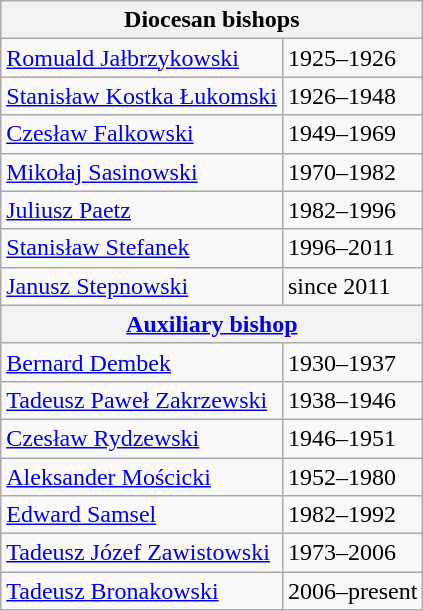<table class="wikitable">
<tr>
<th colspan=3>Diocesan bishops</th>
</tr>
<tr>
<td><a href='#'>Romuald Jałbrzykowski</a></td>
<td>1925–1926</td>
</tr>
<tr>
<td><a href='#'>Stanisław Kostka Łukomski</a></td>
<td>1926–1948</td>
</tr>
<tr>
<td><a href='#'>Czesław Falkowski</a></td>
<td>1949–1969</td>
</tr>
<tr>
<td><a href='#'>Mikołaj Sasinowski</a></td>
<td>1970–1982</td>
</tr>
<tr>
<td><a href='#'>Juliusz Paetz</a></td>
<td>1982–1996</td>
</tr>
<tr>
<td><a href='#'>Stanisław Stefanek</a></td>
<td>1996–2011</td>
</tr>
<tr>
<td><a href='#'>Janusz Stepnowski</a></td>
<td>since 2011</td>
</tr>
<tr>
<th colspan=3><a href='#'>Auxiliary bishop</a></th>
</tr>
<tr>
<td><a href='#'>Bernard Dembek</a></td>
<td>1930–1937</td>
</tr>
<tr>
<td><a href='#'>Tadeusz Paweł Zakrzewski</a></td>
<td>1938–1946</td>
</tr>
<tr>
<td><a href='#'>Czesław Rydzewski</a></td>
<td>1946–1951</td>
</tr>
<tr>
<td><a href='#'>Aleksander Mościcki</a></td>
<td>1952–1980</td>
</tr>
<tr>
<td><a href='#'>Edward Samsel</a></td>
<td>1982–1992</td>
</tr>
<tr>
<td><a href='#'>Tadeusz Józef Zawistowski</a></td>
<td>1973–2006</td>
</tr>
<tr>
<td><a href='#'>Tadeusz Bronakowski</a></td>
<td>2006–present</td>
</tr>
</table>
